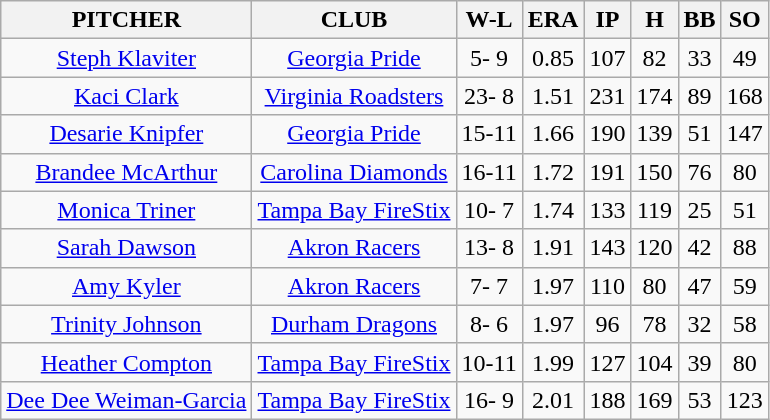<table class="wikitable" style="text-align:center;">
<tr>
<th>PITCHER</th>
<th>CLUB</th>
<th>W-L</th>
<th>ERA</th>
<th>IP</th>
<th>H</th>
<th>BB</th>
<th>SO</th>
</tr>
<tr>
<td><a href='#'>Steph Klaviter</a></td>
<td><a href='#'>Georgia Pride</a></td>
<td>5- 9</td>
<td>0.85</td>
<td>107</td>
<td>82</td>
<td>33</td>
<td>49</td>
</tr>
<tr>
<td><a href='#'>Kaci Clark</a></td>
<td><a href='#'>Virginia Roadsters</a></td>
<td>23- 8</td>
<td>1.51</td>
<td>231</td>
<td>174</td>
<td>89</td>
<td>168</td>
</tr>
<tr>
<td><a href='#'>Desarie Knipfer</a></td>
<td><a href='#'>Georgia Pride</a></td>
<td>15-11</td>
<td>1.66</td>
<td>190</td>
<td>139</td>
<td>51</td>
<td>147</td>
</tr>
<tr>
<td><a href='#'>Brandee McArthur</a></td>
<td><a href='#'>Carolina Diamonds</a></td>
<td>16-11</td>
<td>1.72</td>
<td>191</td>
<td>150</td>
<td>76</td>
<td>80</td>
</tr>
<tr>
<td><a href='#'>Monica Triner</a></td>
<td><a href='#'>Tampa Bay FireStix</a></td>
<td>10- 7</td>
<td>1.74</td>
<td>133</td>
<td>119</td>
<td>25</td>
<td>51</td>
</tr>
<tr>
<td><a href='#'>Sarah Dawson</a></td>
<td><a href='#'>Akron Racers</a></td>
<td>13- 8</td>
<td>1.91</td>
<td>143</td>
<td>120</td>
<td>42</td>
<td>88</td>
</tr>
<tr>
<td><a href='#'>Amy Kyler</a></td>
<td><a href='#'>Akron Racers</a></td>
<td>7- 7</td>
<td>1.97</td>
<td>110</td>
<td>80</td>
<td>47</td>
<td>59</td>
</tr>
<tr>
<td><a href='#'>Trinity Johnson</a></td>
<td><a href='#'>Durham Dragons</a></td>
<td>8- 6</td>
<td>1.97</td>
<td>96</td>
<td>78</td>
<td>32</td>
<td>58</td>
</tr>
<tr>
<td><a href='#'>Heather Compton</a></td>
<td><a href='#'>Tampa Bay FireStix</a></td>
<td>10-11</td>
<td>1.99</td>
<td>127</td>
<td>104</td>
<td>39</td>
<td>80</td>
</tr>
<tr>
<td><a href='#'>Dee Dee Weiman-Garcia</a></td>
<td><a href='#'>Tampa Bay FireStix</a></td>
<td>16- 9</td>
<td>2.01</td>
<td>188</td>
<td>169</td>
<td>53</td>
<td>123</td>
</tr>
</table>
